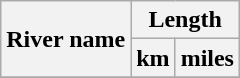<table class="wikitable sortable" style="text-align:center;">
<tr>
<th scope="col" rowspan="2">River name</th>
<th scope="col" colspan="2">Length</th>
</tr>
<tr>
<th scope="col">km</th>
<th scope="col">miles</th>
</tr>
<tr>
</tr>
</table>
